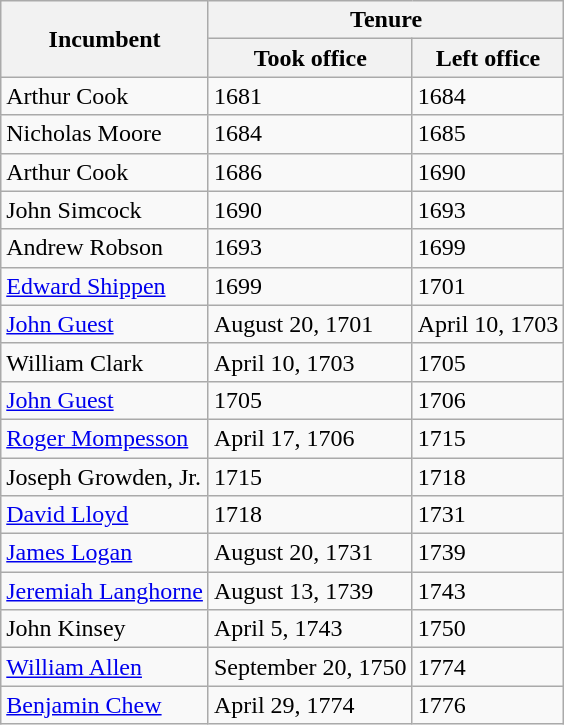<table class="wikitable">
<tr>
<th rowspan="2">Incumbent</th>
<th colspan="2">Tenure</th>
</tr>
<tr>
<th>Took office</th>
<th>Left office</th>
</tr>
<tr>
<td>Arthur Cook</td>
<td>1681</td>
<td>1684</td>
</tr>
<tr>
<td>Nicholas Moore</td>
<td>1684</td>
<td>1685</td>
</tr>
<tr>
<td>Arthur Cook</td>
<td>1686</td>
<td>1690</td>
</tr>
<tr>
<td>John Simcock</td>
<td>1690</td>
<td>1693</td>
</tr>
<tr>
<td>Andrew Robson</td>
<td>1693</td>
<td>1699</td>
</tr>
<tr>
<td><a href='#'>Edward Shippen</a></td>
<td>1699</td>
<td>1701</td>
</tr>
<tr>
<td><a href='#'>John Guest</a></td>
<td>August 20, 1701</td>
<td>April 10, 1703</td>
</tr>
<tr>
<td>William Clark</td>
<td>April 10, 1703</td>
<td>1705</td>
</tr>
<tr>
<td><a href='#'>John Guest</a></td>
<td>1705</td>
<td>1706</td>
</tr>
<tr>
<td><a href='#'>Roger Mompesson</a></td>
<td>April 17, 1706</td>
<td>1715</td>
</tr>
<tr>
<td>Joseph Growden, Jr.</td>
<td>1715</td>
<td>1718</td>
</tr>
<tr>
<td><a href='#'>David Lloyd</a></td>
<td>1718</td>
<td>1731</td>
</tr>
<tr>
<td><a href='#'>James Logan</a></td>
<td>August 20, 1731</td>
<td>1739</td>
</tr>
<tr>
<td><a href='#'>Jeremiah Langhorne</a></td>
<td>August 13, 1739</td>
<td>1743</td>
</tr>
<tr>
<td>John Kinsey</td>
<td>April 5, 1743</td>
<td>1750</td>
</tr>
<tr>
<td><a href='#'>William Allen</a></td>
<td>September 20, 1750</td>
<td>1774</td>
</tr>
<tr>
<td><a href='#'>Benjamin Chew</a></td>
<td>April 29, 1774</td>
<td>1776</td>
</tr>
</table>
